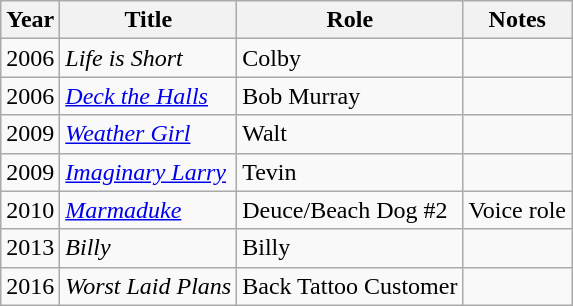<table class="wikitable">
<tr>
<th>Year</th>
<th>Title</th>
<th>Role</th>
<th class="unsortable">Notes</th>
</tr>
<tr>
<td>2006</td>
<td><em>Life is Short</em></td>
<td>Colby</td>
<td></td>
</tr>
<tr>
<td>2006</td>
<td><em><a href='#'>Deck the Halls</a></em></td>
<td>Bob Murray</td>
<td></td>
</tr>
<tr>
<td>2009</td>
<td><em><a href='#'>Weather Girl</a></em></td>
<td>Walt</td>
<td></td>
</tr>
<tr>
<td>2009</td>
<td><em><a href='#'>Imaginary Larry</a></em></td>
<td>Tevin</td>
<td></td>
</tr>
<tr>
<td>2010</td>
<td><em><a href='#'>Marmaduke</a></em></td>
<td>Deuce/Beach Dog #2</td>
<td>Voice role</td>
</tr>
<tr>
<td>2013</td>
<td><em>Billy</em></td>
<td>Billy</td>
<td></td>
</tr>
<tr>
<td>2016</td>
<td><em>Worst Laid Plans</em></td>
<td>Back Tattoo Customer</td>
<td></td>
</tr>
</table>
